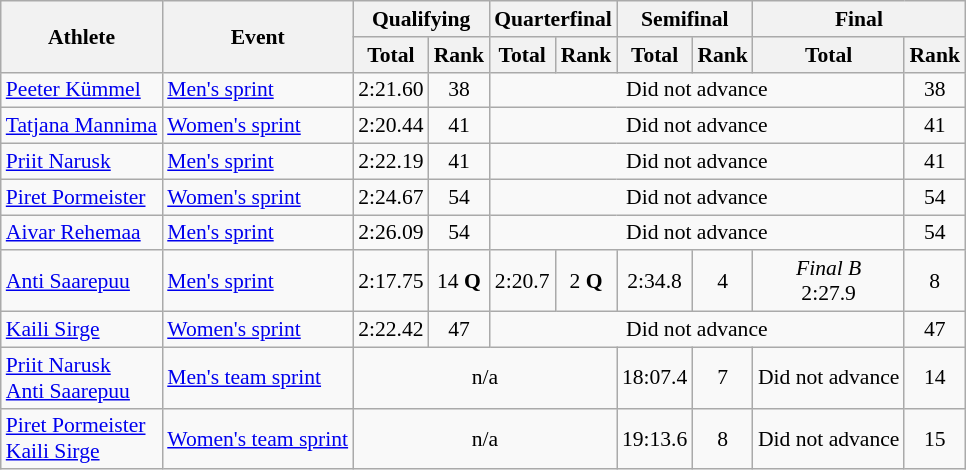<table class="wikitable" style="font-size:90%">
<tr>
<th rowspan="2">Athlete</th>
<th rowspan="2">Event</th>
<th colspan="2">Qualifying</th>
<th colspan="2">Quarterfinal</th>
<th colspan="2">Semifinal</th>
<th colspan="2">Final</th>
</tr>
<tr>
<th>Total</th>
<th>Rank</th>
<th>Total</th>
<th>Rank</th>
<th>Total</th>
<th>Rank</th>
<th>Total</th>
<th>Rank</th>
</tr>
<tr>
<td><a href='#'>Peeter Kümmel</a></td>
<td><a href='#'>Men's sprint</a></td>
<td align="center">2:21.60</td>
<td align="center">38</td>
<td colspan=5 align="center">Did not advance</td>
<td align="center">38</td>
</tr>
<tr>
<td><a href='#'>Tatjana Mannima</a></td>
<td><a href='#'>Women's sprint</a></td>
<td align="center">2:20.44</td>
<td align="center">41</td>
<td colspan=5 align="center">Did not advance</td>
<td align="center">41</td>
</tr>
<tr>
<td><a href='#'>Priit Narusk</a></td>
<td><a href='#'>Men's sprint</a></td>
<td align="center">2:22.19</td>
<td align="center">41</td>
<td colspan=5 align="center">Did not advance</td>
<td align="center">41</td>
</tr>
<tr>
<td><a href='#'>Piret Pormeister</a></td>
<td><a href='#'>Women's sprint</a></td>
<td align="center">2:24.67</td>
<td align="center">54</td>
<td colspan=5 align="center">Did not advance</td>
<td align="center">54</td>
</tr>
<tr>
<td><a href='#'>Aivar Rehemaa</a></td>
<td><a href='#'>Men's sprint</a></td>
<td align="center">2:26.09</td>
<td align="center">54</td>
<td colspan=5 align="center">Did not advance</td>
<td align="center">54</td>
</tr>
<tr>
<td><a href='#'>Anti Saarepuu</a></td>
<td><a href='#'>Men's sprint</a></td>
<td align="center">2:17.75</td>
<td align="center">14 <strong>Q</strong></td>
<td align="center">2:20.7</td>
<td align="center">2 <strong>Q</strong></td>
<td align="center">2:34.8</td>
<td align="center">4</td>
<td align="center"><em>Final B</em><br> 2:27.9</td>
<td align="center">8</td>
</tr>
<tr>
<td><a href='#'>Kaili Sirge</a></td>
<td><a href='#'>Women's sprint</a></td>
<td align="center">2:22.42</td>
<td align="center">47</td>
<td colspan=5 align="center">Did not advance</td>
<td align="center">47</td>
</tr>
<tr>
<td><a href='#'>Priit Narusk</a> <br> <a href='#'>Anti Saarepuu</a></td>
<td><a href='#'>Men's team sprint</a></td>
<td colspan=4 align="center">n/a</td>
<td align="center">18:07.4</td>
<td align="center">7</td>
<td>Did not advance</td>
<td align="center">14</td>
</tr>
<tr>
<td><a href='#'>Piret Pormeister</a><br> <a href='#'>Kaili Sirge</a></td>
<td><a href='#'>Women's team sprint</a></td>
<td colspan=4 align="center">n/a</td>
<td align="center">19:13.6</td>
<td align="center">8</td>
<td align="center">Did not advance</td>
<td align="center">15</td>
</tr>
</table>
